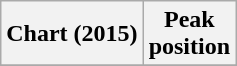<table class="wikitable plainrowheaders">
<tr>
<th scope="col">Chart (2015)</th>
<th scope="col">Peak<br>position</th>
</tr>
<tr>
</tr>
</table>
